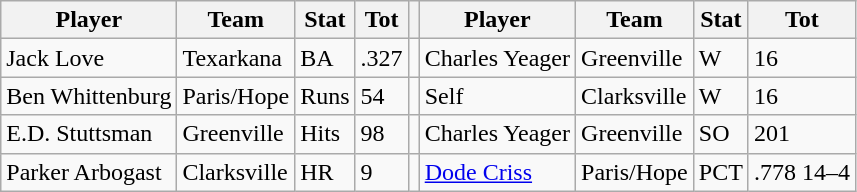<table class="wikitable">
<tr>
<th>Player</th>
<th>Team</th>
<th>Stat</th>
<th>Tot</th>
<th></th>
<th>Player</th>
<th>Team</th>
<th>Stat</th>
<th>Tot</th>
</tr>
<tr>
<td>Jack Love</td>
<td>Texarkana</td>
<td>BA</td>
<td>.327</td>
<td></td>
<td>Charles Yeager</td>
<td>Greenville</td>
<td>W</td>
<td>16</td>
</tr>
<tr>
<td>Ben Whittenburg</td>
<td>Paris/Hope</td>
<td>Runs</td>
<td>54</td>
<td></td>
<td>Self</td>
<td>Clarksville</td>
<td>W</td>
<td>16</td>
</tr>
<tr>
<td>E.D. Stuttsman</td>
<td>Greenville</td>
<td>Hits</td>
<td>98</td>
<td></td>
<td>Charles Yeager</td>
<td>Greenville</td>
<td>SO</td>
<td>201</td>
</tr>
<tr>
<td>Parker Arbogast</td>
<td>Clarksville</td>
<td>HR</td>
<td>9</td>
<td></td>
<td><a href='#'>Dode Criss</a></td>
<td>Paris/Hope</td>
<td>PCT</td>
<td>.778 14–4</td>
</tr>
</table>
